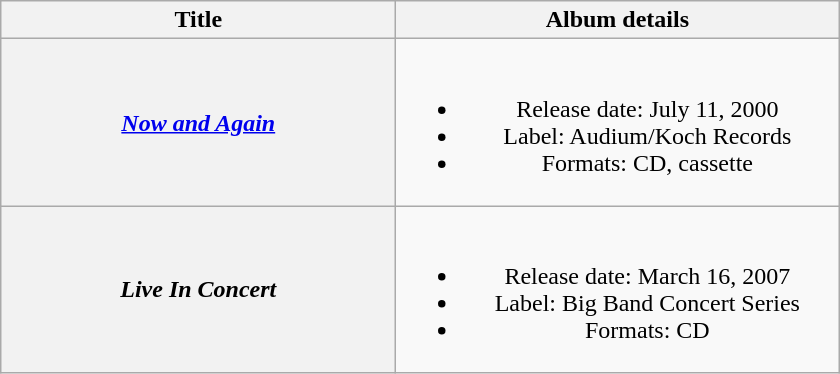<table class="wikitable plainrowheaders" style="text-align:center;">
<tr>
<th style="width:16em;">Title</th>
<th style="width:18em;">Album details</th>
</tr>
<tr>
<th scope="row"><em><a href='#'>Now and Again</a></em></th>
<td><br><ul><li>Release date: July 11, 2000</li><li>Label: Audium/Koch Records</li><li>Formats: CD, cassette</li></ul></td>
</tr>
<tr>
<th scope="row"><em>Live In Concert</em></th>
<td><br><ul><li>Release date: March 16, 2007</li><li>Label: Big Band Concert Series</li><li>Formats: CD</li></ul></td>
</tr>
</table>
